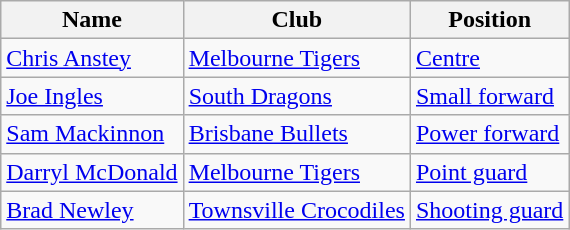<table class="wikitable">
<tr>
<th>Name</th>
<th>Club</th>
<th>Position</th>
</tr>
<tr>
<td><a href='#'>Chris Anstey</a></td>
<td><a href='#'>Melbourne Tigers</a></td>
<td><a href='#'>Centre</a></td>
</tr>
<tr>
<td><a href='#'>Joe Ingles</a></td>
<td><a href='#'>South Dragons</a></td>
<td><a href='#'>Small forward</a></td>
</tr>
<tr>
<td><a href='#'>Sam Mackinnon</a></td>
<td><a href='#'>Brisbane Bullets</a></td>
<td><a href='#'>Power forward</a></td>
</tr>
<tr>
<td><a href='#'>Darryl McDonald</a></td>
<td><a href='#'>Melbourne Tigers</a></td>
<td><a href='#'>Point guard</a></td>
</tr>
<tr>
<td><a href='#'>Brad Newley</a></td>
<td><a href='#'>Townsville Crocodiles</a></td>
<td><a href='#'>Shooting guard</a></td>
</tr>
</table>
